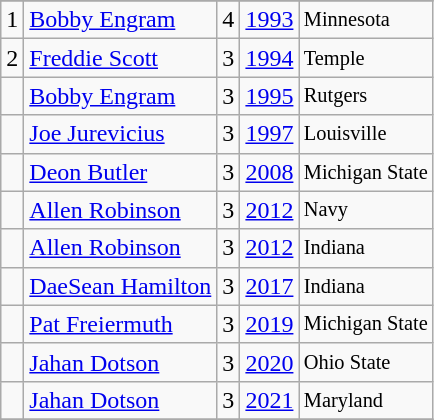<table class="wikitable">
<tr>
</tr>
<tr>
<td>1</td>
<td><a href='#'>Bobby Engram</a></td>
<td>4</td>
<td><a href='#'>1993</a></td>
<td style="font-size:85%;">Minnesota</td>
</tr>
<tr>
<td>2</td>
<td><a href='#'>Freddie Scott</a></td>
<td>3</td>
<td><a href='#'>1994</a></td>
<td style="font-size:85%;">Temple</td>
</tr>
<tr>
<td></td>
<td><a href='#'>Bobby Engram</a></td>
<td>3</td>
<td><a href='#'>1995</a></td>
<td style="font-size:85%;">Rutgers</td>
</tr>
<tr>
<td></td>
<td><a href='#'>Joe Jurevicius</a></td>
<td>3</td>
<td><a href='#'>1997</a></td>
<td style="font-size:85%;">Louisville</td>
</tr>
<tr>
<td></td>
<td><a href='#'>Deon Butler</a></td>
<td>3</td>
<td><a href='#'>2008</a></td>
<td style="font-size:85%;">Michigan State</td>
</tr>
<tr>
<td></td>
<td><a href='#'>Allen Robinson</a></td>
<td>3</td>
<td><a href='#'>2012</a></td>
<td style="font-size:85%;">Navy</td>
</tr>
<tr>
<td></td>
<td><a href='#'>Allen Robinson</a></td>
<td>3</td>
<td><a href='#'>2012</a></td>
<td style="font-size:85%;">Indiana</td>
</tr>
<tr>
<td></td>
<td><a href='#'>DaeSean Hamilton</a></td>
<td>3</td>
<td><a href='#'>2017</a></td>
<td style="font-size:85%;">Indiana</td>
</tr>
<tr>
<td></td>
<td><a href='#'>Pat Freiermuth</a></td>
<td>3</td>
<td><a href='#'>2019</a></td>
<td style="font-size:85%;">Michigan State</td>
</tr>
<tr>
<td></td>
<td><a href='#'>Jahan Dotson</a></td>
<td>3</td>
<td><a href='#'>2020</a></td>
<td style="font-size:85%;">Ohio State</td>
</tr>
<tr>
<td></td>
<td><a href='#'>Jahan Dotson</a></td>
<td>3</td>
<td><a href='#'>2021</a></td>
<td style="font-size:85%;">Maryland</td>
</tr>
<tr>
</tr>
</table>
